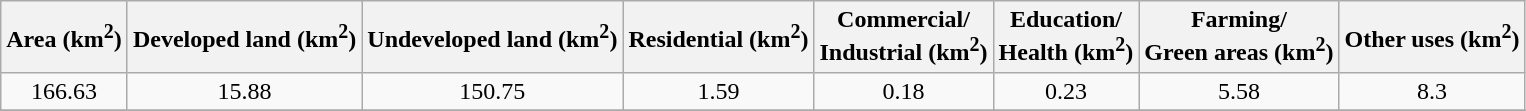<table class="wikitable" style="text-align: center;">
<tr>
<th>Area (km<sup>2</sup>)</th>
<th>Developed land (km<sup>2</sup>)</th>
<th>Undeveloped land (km<sup>2</sup>)</th>
<th>Residential (km<sup>2</sup>)</th>
<th>Commercial/<br> Industrial (km<sup>2</sup>)</th>
<th>Education/<br> Health (km<sup>2</sup>)</th>
<th>Farming/<br> Green areas (km<sup>2</sup>)</th>
<th>Other uses (km<sup>2</sup>)</th>
</tr>
<tr>
<td>166.63</td>
<td>15.88</td>
<td>150.75</td>
<td>1.59</td>
<td>0.18</td>
<td>0.23</td>
<td>5.58</td>
<td>8.3</td>
</tr>
<tr>
</tr>
</table>
